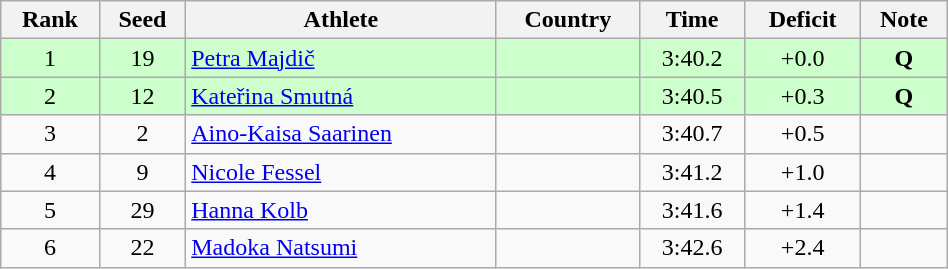<table class="wikitable sortable" style="text-align:center" width=50%>
<tr>
<th>Rank</th>
<th>Seed</th>
<th>Athlete</th>
<th>Country</th>
<th>Time</th>
<th>Deficit</th>
<th>Note</th>
</tr>
<tr bgcolor="#ccffcc">
<td>1</td>
<td>19</td>
<td align="left"><a href='#'>Petra Majdič</a></td>
<td align="left"></td>
<td>3:40.2</td>
<td>+0.0</td>
<td><strong>Q</strong></td>
</tr>
<tr bgcolor="#ccffcc">
<td>2</td>
<td>12</td>
<td align="left"><a href='#'>Kateřina Smutná</a></td>
<td align="left"></td>
<td>3:40.5</td>
<td>+0.3</td>
<td><strong>Q</strong></td>
</tr>
<tr>
<td>3</td>
<td>2</td>
<td align="left"><a href='#'>Aino-Kaisa Saarinen</a></td>
<td align="left"></td>
<td>3:40.7</td>
<td>+0.5</td>
<td></td>
</tr>
<tr>
<td>4</td>
<td>9</td>
<td align="left"><a href='#'>Nicole Fessel</a></td>
<td align="left"></td>
<td>3:41.2</td>
<td>+1.0</td>
<td></td>
</tr>
<tr>
<td>5</td>
<td>29</td>
<td align="left"><a href='#'>Hanna Kolb</a></td>
<td align="left"></td>
<td>3:41.6</td>
<td>+1.4</td>
<td></td>
</tr>
<tr>
<td>6</td>
<td>22</td>
<td align="left"><a href='#'>Madoka Natsumi</a></td>
<td align="left"></td>
<td>3:42.6</td>
<td>+2.4</td>
<td></td>
</tr>
</table>
